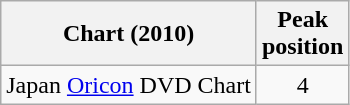<table class="wikitable sortable">
<tr>
<th>Chart (2010)</th>
<th>Peak<br>position</th>
</tr>
<tr>
<td>Japan <a href='#'>Oricon</a> DVD Chart</td>
<td align="center">4</td>
</tr>
</table>
